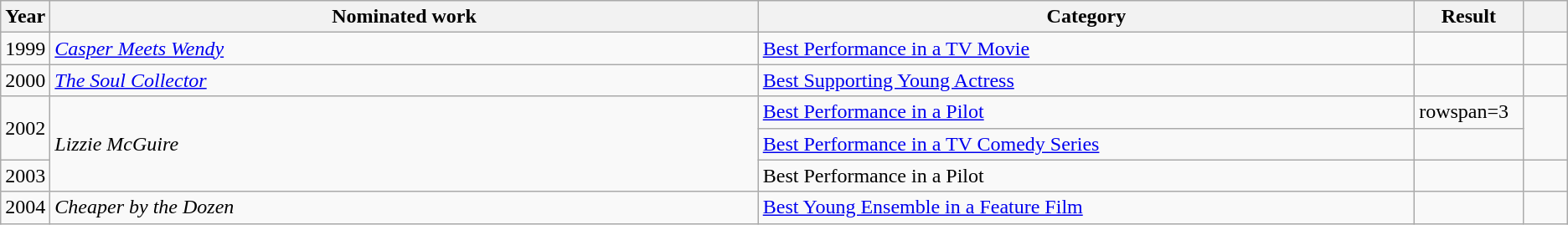<table class="wikitable sortable">
<tr>
<th scope="col" style="width:1em;">Year</th>
<th scope="col" style="width:39em;">Nominated work</th>
<th scope="col" style="width:36em;">Category</th>
<th scope="col" style="width:5em;">Result</th>
<th scope="col" style="width:2em;" class="unsortable"></th>
</tr>
<tr>
<td>1999</td>
<td><em><a href='#'>Casper Meets Wendy</a></em></td>
<td><a href='#'>Best Performance in a TV Movie</a></td>
<td></td>
<td style="text-align:center;"></td>
</tr>
<tr>
<td>2000</td>
<td><em><a href='#'>The Soul Collector</a></em></td>
<td><a href='#'>Best Supporting Young Actress</a></td>
<td></td>
<td style="text-align:center;"></td>
</tr>
<tr>
<td rowspan=2>2002</td>
<td rowspan=3><em>Lizzie McGuire</em></td>
<td><a href='#'>Best Performance in a Pilot</a> </td>
<td>rowspan=3 </td>
<td style="text-align:center;" rowspan=2></td>
</tr>
<tr>
<td><a href='#'>Best Performance in a TV Comedy Series</a></td>
</tr>
<tr>
<td>2003</td>
<td>Best Performance in a Pilot </td>
<td style="text-align:center;"></td>
</tr>
<tr>
<td>2004</td>
<td><em>Cheaper by the Dozen</em></td>
<td><a href='#'>Best Young Ensemble in a Feature Film</a> </td>
<td></td>
<td style="text-align:center;"></td>
</tr>
</table>
